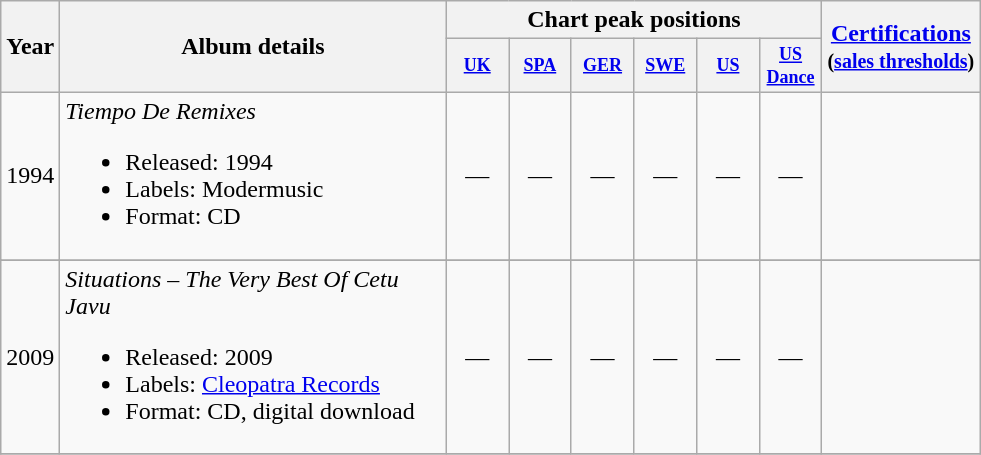<table class="wikitable">
<tr>
<th rowspan="2">Year</th>
<th rowspan="2" style="width:250px;">Album details</th>
<th colspan="6">Chart peak positions</th>
<th rowspan="2"><a href='#'>Certifications</a><br><small>(<a href='#'>sales thresholds</a>)</small></th>
</tr>
<tr>
<th style="width:3em;font-size:75%;"><a href='#'>UK</a><br></th>
<th style="width:3em;font-size:75%;"><a href='#'>SPA</a><br></th>
<th style="width:3em;font-size:75%;"><a href='#'>GER</a><br></th>
<th style="width:3em;font-size:75%;"><a href='#'>SWE</a><br></th>
<th style="width:3em;font-size:75%;"><a href='#'>US</a><br></th>
<th style="width:3em;font-size:75%;"><a href='#'>US Dance</a><br></th>
</tr>
<tr>
<td>1994</td>
<td><em>Tiempo De Remixes</em><br><ul><li>Released: 1994</li><li>Labels: Modermusic</li><li>Format: CD</li></ul></td>
<td align="center">—</td>
<td align="center">—</td>
<td align="center">—</td>
<td align="center">—</td>
<td align="center">—</td>
<td align="center">—</td>
<td align="center"></td>
</tr>
<tr>
</tr>
<tr>
<td>2009</td>
<td><em>Situations – The Very Best Of Cetu Javu</em><br><ul><li>Released: 2009</li><li>Labels: <a href='#'>Cleopatra Records</a></li><li>Format: CD, digital download</li></ul></td>
<td align="center">—</td>
<td align="center">—</td>
<td align="center">—</td>
<td align="center">—</td>
<td align="center">—</td>
<td align="center">—</td>
<td align="center"></td>
</tr>
<tr>
</tr>
</table>
